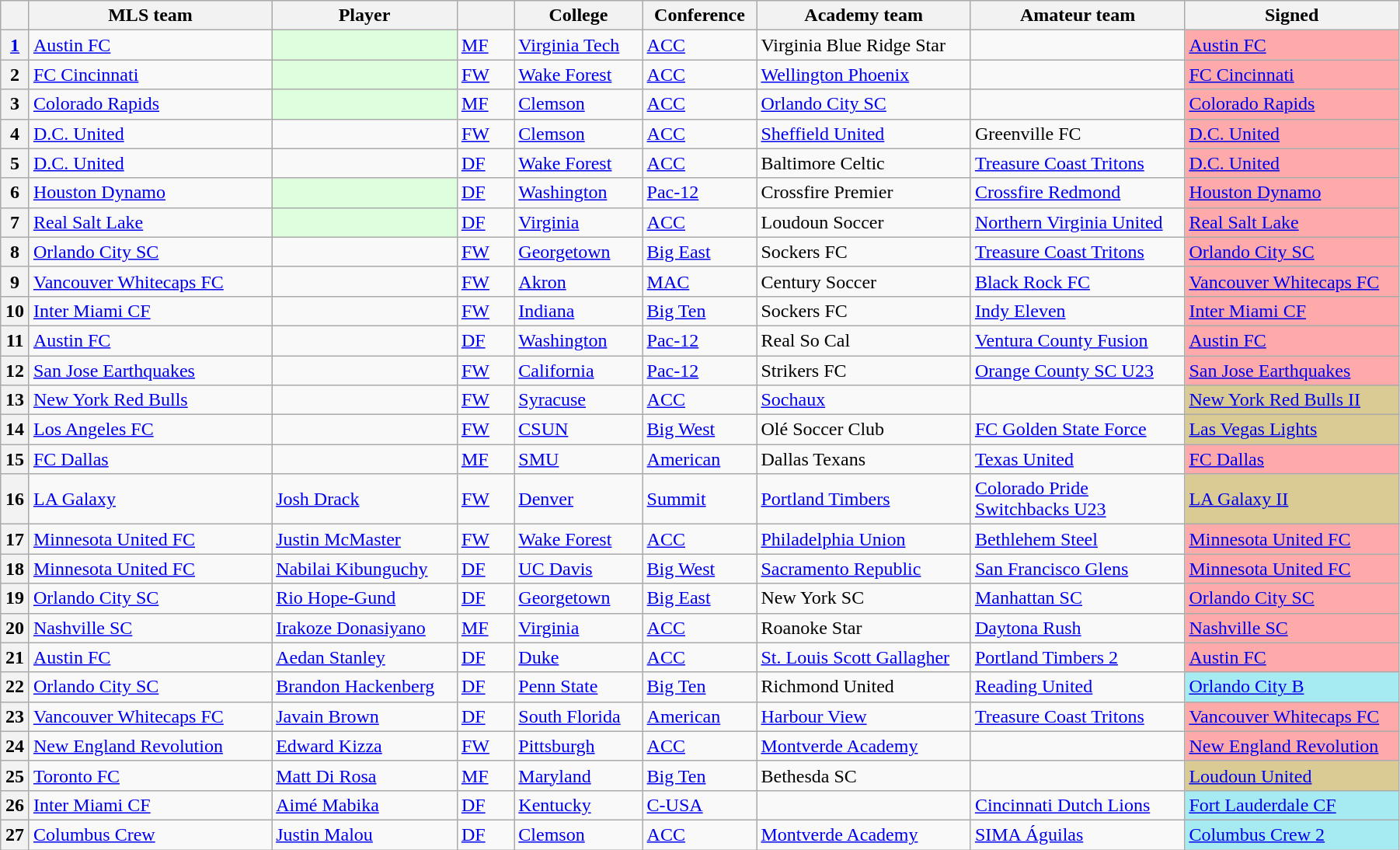<table class="wikitable sortable" style="width:95%">
<tr>
<th width=2%></th>
<th width=17%>MLS team</th>
<th width=13%>Player</th>
<th width=4%></th>
<th width="9%">College</th>
<th width=8%>Conference</th>
<th width="15%">Academy team</th>
<th width="15%">Amateur team</th>
<th width=15%>Signed</th>
</tr>
<tr>
<th><a href='#'>1</a></th>
<td><a href='#'>Austin FC</a></td>
<td style="background:#ddffdd;"> </td>
<td><a href='#'>MF</a></td>
<td><a href='#'>Virginia Tech</a></td>
<td><a href='#'>ACC</a></td>
<td>Virginia Blue Ridge Star</td>
<td></td>
<td style="background:#FEAAAA;"> <a href='#'>Austin FC</a></td>
</tr>
<tr>
<th>2</th>
<td><a href='#'>FC Cincinnati</a></td>
<td style="background:#ddffdd;"> </td>
<td><a href='#'>FW</a></td>
<td><a href='#'>Wake Forest</a></td>
<td><a href='#'>ACC</a></td>
<td><a href='#'>Wellington Phoenix</a></td>
<td></td>
<td style="background:#FEAAAA;"> <a href='#'>FC Cincinnati</a></td>
</tr>
<tr>
<th>3</th>
<td><a href='#'>Colorado Rapids</a></td>
<td style="background:#ddffdd;"> </td>
<td><a href='#'>MF</a></td>
<td><a href='#'>Clemson</a></td>
<td><a href='#'>ACC</a></td>
<td><a href='#'>Orlando City SC</a></td>
<td></td>
<td style="background:#FEAAAA;"> <a href='#'>Colorado Rapids</a></td>
</tr>
<tr>
<th>4</th>
<td><a href='#'>D.C. United</a></td>
<td> </td>
<td><a href='#'>FW</a></td>
<td><a href='#'>Clemson</a></td>
<td><a href='#'>ACC</a></td>
<td><a href='#'>Sheffield United</a></td>
<td>Greenville FC</td>
<td style="background:#FEAAAA;"> <a href='#'>D.C. United</a></td>
</tr>
<tr>
<th>5</th>
<td><a href='#'>D.C. United</a></td>
<td> </td>
<td><a href='#'>DF</a></td>
<td><a href='#'>Wake Forest</a></td>
<td><a href='#'>ACC</a></td>
<td>Baltimore Celtic</td>
<td><a href='#'>Treasure Coast Tritons</a></td>
<td style="background:#FEAAAA;"> <a href='#'>D.C. United</a></td>
</tr>
<tr>
<th>6</th>
<td><a href='#'>Houston Dynamo</a></td>
<td style="background:#ddffdd;"> </td>
<td><a href='#'>DF</a></td>
<td><a href='#'>Washington</a></td>
<td><a href='#'>Pac-12</a></td>
<td>Crossfire Premier</td>
<td><a href='#'>Crossfire Redmond</a></td>
<td style="background:#FEAAAA;"> <a href='#'>Houston Dynamo</a></td>
</tr>
<tr>
<th>7</th>
<td><a href='#'>Real Salt Lake</a></td>
<td style="background:#ddffdd;"> </td>
<td><a href='#'>DF</a></td>
<td><a href='#'>Virginia</a></td>
<td><a href='#'>ACC</a></td>
<td>Loudoun Soccer</td>
<td><a href='#'>Northern Virginia United</a></td>
<td style="background:#FEAAAA;"> <a href='#'>Real Salt Lake</a></td>
</tr>
<tr>
<th>8</th>
<td><a href='#'>Orlando City SC</a></td>
<td> </td>
<td><a href='#'>FW</a></td>
<td><a href='#'>Georgetown</a></td>
<td><a href='#'>Big East</a></td>
<td>Sockers FC</td>
<td><a href='#'>Treasure Coast Tritons</a></td>
<td style="background:#FEAAAA;"> <a href='#'>Orlando City SC</a></td>
</tr>
<tr>
<th>9</th>
<td><a href='#'>Vancouver Whitecaps FC</a></td>
<td> </td>
<td><a href='#'>FW</a></td>
<td><a href='#'>Akron</a></td>
<td><a href='#'>MAC</a></td>
<td>Century Soccer</td>
<td><a href='#'>Black Rock FC</a></td>
<td style="background:#FEAAAA;"> <a href='#'>Vancouver Whitecaps FC</a></td>
</tr>
<tr>
<th>10</th>
<td><a href='#'>Inter Miami CF</a></td>
<td> </td>
<td><a href='#'>FW</a></td>
<td><a href='#'>Indiana</a></td>
<td><a href='#'>Big Ten</a></td>
<td>Sockers FC</td>
<td><a href='#'>Indy Eleven</a></td>
<td style="background:#FEAAAA;"> <a href='#'>Inter Miami CF</a></td>
</tr>
<tr>
<th>11</th>
<td><a href='#'>Austin FC</a></td>
<td> </td>
<td><a href='#'>DF</a></td>
<td><a href='#'>Washington</a></td>
<td><a href='#'>Pac-12</a></td>
<td>Real So Cal</td>
<td><a href='#'>Ventura County Fusion</a></td>
<td style="background:#FEAAAA;"> <a href='#'>Austin FC</a></td>
</tr>
<tr>
<th>12</th>
<td><a href='#'>San Jose Earthquakes</a></td>
<td> </td>
<td><a href='#'>FW</a></td>
<td><a href='#'>California</a></td>
<td><a href='#'>Pac-12</a></td>
<td>Strikers FC</td>
<td><a href='#'>Orange County SC U23</a></td>
<td style="background:#FEAAAA;"> <a href='#'>San Jose Earthquakes</a></td>
</tr>
<tr>
<th>13</th>
<td><a href='#'>New York Red Bulls</a></td>
<td> </td>
<td><a href='#'>FW</a></td>
<td><a href='#'>Syracuse</a></td>
<td><a href='#'>ACC</a></td>
<td><a href='#'>Sochaux</a></td>
<td></td>
<td style="background:#DACB95;"> <a href='#'>New York Red Bulls II</a></td>
</tr>
<tr>
<th>14</th>
<td><a href='#'>Los Angeles FC</a></td>
<td> </td>
<td><a href='#'>FW</a></td>
<td><a href='#'>CSUN</a></td>
<td><a href='#'>Big West</a></td>
<td>Olé Soccer Club</td>
<td><a href='#'>FC Golden State Force</a></td>
<td style="background:#DACB95;"> <a href='#'>Las Vegas Lights</a></td>
</tr>
<tr>
<th>15</th>
<td><a href='#'>FC Dallas</a></td>
<td> </td>
<td><a href='#'>MF</a></td>
<td><a href='#'>SMU</a></td>
<td><a href='#'>American</a></td>
<td>Dallas Texans</td>
<td><a href='#'>Texas United</a></td>
<td style="background:#FEAAAA;"> <a href='#'>FC Dallas</a></td>
</tr>
<tr>
<th>16</th>
<td><a href='#'>LA Galaxy</a></td>
<td> <a href='#'>Josh Drack</a></td>
<td><a href='#'>FW</a></td>
<td><a href='#'>Denver</a></td>
<td><a href='#'>Summit</a></td>
<td><a href='#'>Portland Timbers</a></td>
<td><a href='#'>Colorado Pride Switchbacks U23</a></td>
<td style="background:#DACB95;"> <a href='#'>LA Galaxy II</a></td>
</tr>
<tr>
<th>17</th>
<td><a href='#'>Minnesota United FC</a></td>
<td> <a href='#'>Justin McMaster</a></td>
<td><a href='#'>FW</a></td>
<td><a href='#'>Wake Forest</a></td>
<td><a href='#'>ACC</a></td>
<td><a href='#'>Philadelphia Union</a></td>
<td><a href='#'>Bethlehem Steel</a></td>
<td style="background:#FEAAAA;"> <a href='#'>Minnesota United FC</a></td>
</tr>
<tr>
<th>18</th>
<td><a href='#'>Minnesota United FC</a></td>
<td> <a href='#'>Nabilai Kibunguchy</a></td>
<td><a href='#'>DF</a></td>
<td><a href='#'>UC Davis</a></td>
<td><a href='#'>Big West</a></td>
<td><a href='#'>Sacramento Republic</a></td>
<td><a href='#'>San Francisco Glens</a></td>
<td style="background:#FEAAAA;"> <a href='#'>Minnesota United FC</a></td>
</tr>
<tr>
<th>19</th>
<td><a href='#'>Orlando City SC</a></td>
<td> <a href='#'>Rio Hope-Gund</a></td>
<td><a href='#'>DF</a></td>
<td><a href='#'>Georgetown</a></td>
<td><a href='#'>Big East</a></td>
<td>New York SC</td>
<td><a href='#'>Manhattan SC</a></td>
<td style="background:#FEAAAA;"> <a href='#'>Orlando City SC</a></td>
</tr>
<tr>
<th>20</th>
<td><a href='#'>Nashville SC</a></td>
<td> <a href='#'>Irakoze Donasiyano</a></td>
<td><a href='#'>MF</a></td>
<td><a href='#'>Virginia</a></td>
<td><a href='#'>ACC</a></td>
<td>Roanoke Star</td>
<td><a href='#'>Daytona Rush</a></td>
<td style="background:#FEAAAA;"> <a href='#'>Nashville SC</a></td>
</tr>
<tr>
<th>21</th>
<td><a href='#'>Austin FC</a> </td>
<td> <a href='#'>Aedan Stanley</a></td>
<td><a href='#'>DF</a></td>
<td><a href='#'>Duke</a></td>
<td><a href='#'>ACC</a></td>
<td><a href='#'>St. Louis Scott Gallagher</a></td>
<td><a href='#'>Portland Timbers 2</a></td>
<td style="background:#FEAAAA;"> <a href='#'>Austin FC</a></td>
</tr>
<tr>
<th>22</th>
<td><a href='#'>Orlando City SC</a></td>
<td> <a href='#'>Brandon Hackenberg</a></td>
<td><a href='#'>DF</a></td>
<td><a href='#'>Penn State</a></td>
<td><a href='#'>Big Ten</a></td>
<td>Richmond United</td>
<td><a href='#'>Reading United</a></td>
<td style="background:#A6EBF1;"> <a href='#'>Orlando City B</a></td>
</tr>
<tr>
<th>23</th>
<td><a href='#'>Vancouver Whitecaps FC</a></td>
<td> <a href='#'>Javain Brown</a></td>
<td><a href='#'>DF</a></td>
<td><a href='#'>South Florida</a></td>
<td><a href='#'>American</a></td>
<td><a href='#'>Harbour View</a></td>
<td><a href='#'>Treasure Coast Tritons</a></td>
<td style="background:#FEAAAA;"> <a href='#'>Vancouver Whitecaps FC</a></td>
</tr>
<tr>
<th>24</th>
<td><a href='#'>New England Revolution</a></td>
<td> <a href='#'>Edward Kizza</a></td>
<td><a href='#'>FW</a></td>
<td><a href='#'>Pittsburgh</a></td>
<td><a href='#'>ACC</a></td>
<td><a href='#'>Montverde Academy</a></td>
<td></td>
<td style="background:#FEAAAA;"> <a href='#'>New England Revolution</a></td>
</tr>
<tr>
<th>25</th>
<td><a href='#'>Toronto FC</a> </td>
<td> <a href='#'>Matt Di Rosa</a></td>
<td><a href='#'>MF</a></td>
<td><a href='#'>Maryland</a></td>
<td><a href='#'>Big Ten</a></td>
<td>Bethesda SC</td>
<td></td>
<td style="background:#DACB95;"> <a href='#'>Loudoun United</a></td>
</tr>
<tr>
<th>26</th>
<td><a href='#'>Inter Miami CF</a></td>
<td> <a href='#'>Aimé Mabika</a></td>
<td><a href='#'>DF</a></td>
<td><a href='#'>Kentucky</a></td>
<td><a href='#'>C-USA</a></td>
<td></td>
<td><a href='#'>Cincinnati Dutch Lions</a></td>
<td style="background:#A6EBF1;"> <a href='#'>Fort Lauderdale CF</a></td>
</tr>
<tr>
<th>27</th>
<td><a href='#'>Columbus Crew</a></td>
<td> <a href='#'>Justin Malou</a></td>
<td><a href='#'>DF</a></td>
<td><a href='#'>Clemson</a></td>
<td><a href='#'>ACC</a></td>
<td><a href='#'>Montverde Academy</a></td>
<td><a href='#'>SIMA Águilas</a></td>
<td style="background:#A6EBF1;"> <a href='#'>Columbus Crew 2</a></td>
</tr>
</table>
